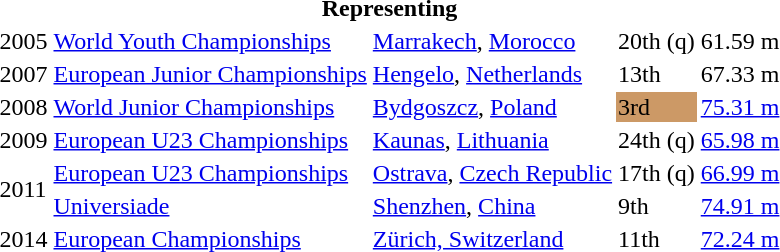<table>
<tr>
<th colspan="5">Representing </th>
</tr>
<tr>
<td>2005</td>
<td><a href='#'>World Youth Championships</a></td>
<td><a href='#'>Marrakech</a>, <a href='#'>Morocco</a></td>
<td>20th (q)</td>
<td>61.59 m</td>
</tr>
<tr>
<td>2007</td>
<td><a href='#'>European Junior Championships</a></td>
<td><a href='#'>Hengelo</a>, <a href='#'>Netherlands</a></td>
<td>13th</td>
<td>67.33 m</td>
</tr>
<tr>
<td>2008</td>
<td><a href='#'>World Junior Championships</a></td>
<td><a href='#'>Bydgoszcz</a>, <a href='#'>Poland</a></td>
<td bgcolor="CC9966">3rd</td>
<td><a href='#'>75.31 m</a></td>
</tr>
<tr>
<td>2009</td>
<td><a href='#'>European U23 Championships</a></td>
<td><a href='#'>Kaunas</a>, <a href='#'>Lithuania</a></td>
<td>24th (q)</td>
<td><a href='#'>65.98 m</a></td>
</tr>
<tr>
<td rowspan=2>2011</td>
<td><a href='#'>European U23 Championships</a></td>
<td><a href='#'>Ostrava</a>, <a href='#'>Czech Republic</a></td>
<td>17th (q)</td>
<td><a href='#'>66.99 m</a></td>
</tr>
<tr>
<td><a href='#'>Universiade</a></td>
<td><a href='#'>Shenzhen</a>, <a href='#'>China</a></td>
<td>9th</td>
<td><a href='#'>74.91 m</a></td>
</tr>
<tr>
<td>2014</td>
<td><a href='#'>European Championships</a></td>
<td><a href='#'>Zürich, Switzerland</a></td>
<td>11th</td>
<td><a href='#'>72.24 m</a></td>
</tr>
</table>
